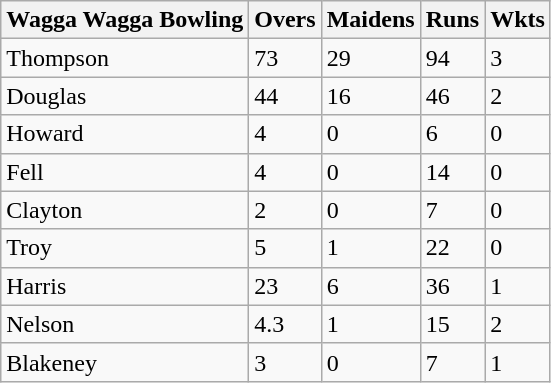<table class="wikitable" border="0" bg="#FFFFFF">
<tr>
<th><strong>Wagga Wagga Bowling</strong></th>
<th><strong>Overs</strong></th>
<th><strong>Maidens</strong></th>
<th><strong>Runs</strong></th>
<th><strong>Wkts</strong></th>
</tr>
<tr>
<td>Thompson</td>
<td>73</td>
<td>29</td>
<td>94</td>
<td>3</td>
</tr>
<tr>
<td>Douglas</td>
<td>44</td>
<td>16</td>
<td>46</td>
<td>2</td>
</tr>
<tr>
<td>Howard</td>
<td>4</td>
<td>0</td>
<td>6</td>
<td>0</td>
</tr>
<tr>
<td>Fell</td>
<td>4</td>
<td>0</td>
<td>14</td>
<td>0</td>
</tr>
<tr>
<td>Clayton</td>
<td>2</td>
<td>0</td>
<td>7</td>
<td>0</td>
</tr>
<tr>
<td>Troy</td>
<td>5</td>
<td>1</td>
<td>22</td>
<td>0</td>
</tr>
<tr>
<td>Harris</td>
<td>23</td>
<td>6</td>
<td>36</td>
<td>1</td>
</tr>
<tr>
<td>Nelson</td>
<td>4.3</td>
<td>1</td>
<td>15</td>
<td>2</td>
</tr>
<tr>
<td>Blakeney</td>
<td>3</td>
<td>0</td>
<td>7</td>
<td>1</td>
</tr>
</table>
